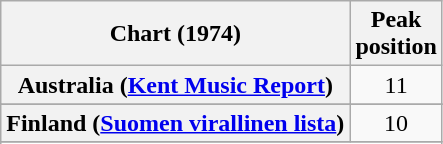<table class="wikitable sortable plainrowheaders" style="text-align:center">
<tr>
<th scope="col">Chart (1974)</th>
<th scope="col">Peak<br>position</th>
</tr>
<tr>
<th scope="row">Australia (<a href='#'>Kent Music Report</a>)</th>
<td>11</td>
</tr>
<tr>
</tr>
<tr>
</tr>
<tr>
<th scope="row">Finland (<a href='#'>Suomen virallinen lista</a>)</th>
<td>10</td>
</tr>
<tr>
</tr>
<tr>
</tr>
<tr>
</tr>
</table>
